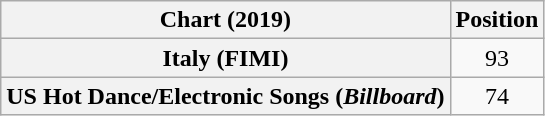<table class="wikitable sortable plainrowheaders" style="text-align:center">
<tr>
<th scope="col">Chart (2019)</th>
<th scope="col">Position</th>
</tr>
<tr>
<th scope="row">Italy (FIMI)</th>
<td>93</td>
</tr>
<tr>
<th scope="row">US Hot Dance/Electronic Songs (<em>Billboard</em>)</th>
<td>74</td>
</tr>
</table>
